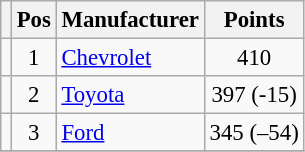<table class="wikitable" style="font-size: 95%;">
<tr>
<th></th>
<th>Pos</th>
<th>Manufacturer</th>
<th>Points</th>
</tr>
<tr>
<td align="left"></td>
<td style="text-align:center;">1</td>
<td><a href='#'>Chevrolet</a></td>
<td style="text-align:center;">410</td>
</tr>
<tr>
<td align="left"></td>
<td style="text-align:center;">2</td>
<td><a href='#'>Toyota</a></td>
<td style="text-align:center;">397 (-15)</td>
</tr>
<tr>
<td align="left"></td>
<td style="text-align:center;">3</td>
<td><a href='#'>Ford</a></td>
<td style="text-align:center;">345 (–54)</td>
</tr>
<tr class="sortbottom">
</tr>
</table>
